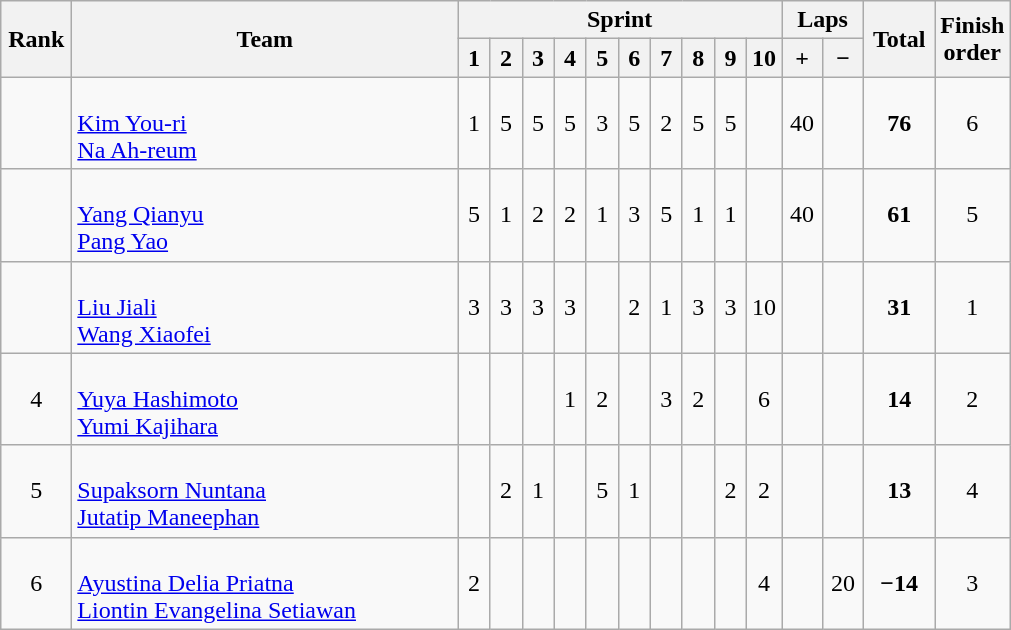<table class="wikitable" style="text-align:center">
<tr>
<th rowspan=2 width=40>Rank</th>
<th rowspan=2 width=250>Team</th>
<th colspan=10>Sprint</th>
<th colspan=2>Laps</th>
<th rowspan=2 width=40>Total</th>
<th rowspan=2 width=40>Finish order</th>
</tr>
<tr>
<th width=14>1</th>
<th width=14>2</th>
<th width=14>3</th>
<th width=14>4</th>
<th width=14>5</th>
<th width=14>6</th>
<th width=14>7</th>
<th width=14>8</th>
<th width=14>9</th>
<th width=14>10</th>
<th width=20>+</th>
<th width=20>−</th>
</tr>
<tr>
<td></td>
<td align=left><br><a href='#'>Kim You-ri</a><br><a href='#'>Na Ah-reum</a></td>
<td>1</td>
<td>5</td>
<td>5</td>
<td>5</td>
<td>3</td>
<td>5</td>
<td>2</td>
<td>5</td>
<td>5</td>
<td></td>
<td>40</td>
<td></td>
<td><strong>76</strong></td>
<td>6</td>
</tr>
<tr>
<td></td>
<td align=left><br><a href='#'>Yang Qianyu</a><br><a href='#'>Pang Yao</a></td>
<td>5</td>
<td>1</td>
<td>2</td>
<td>2</td>
<td>1</td>
<td>3</td>
<td>5</td>
<td>1</td>
<td>1</td>
<td></td>
<td>40</td>
<td></td>
<td><strong>61</strong></td>
<td>5</td>
</tr>
<tr>
<td></td>
<td align=left><br><a href='#'>Liu Jiali</a><br><a href='#'>Wang Xiaofei</a></td>
<td>3</td>
<td>3</td>
<td>3</td>
<td>3</td>
<td></td>
<td>2</td>
<td>1</td>
<td>3</td>
<td>3</td>
<td>10</td>
<td></td>
<td></td>
<td><strong>31</strong></td>
<td>1</td>
</tr>
<tr>
<td>4</td>
<td align=left><br><a href='#'>Yuya Hashimoto</a><br><a href='#'>Yumi Kajihara</a></td>
<td></td>
<td></td>
<td></td>
<td>1</td>
<td>2</td>
<td></td>
<td>3</td>
<td>2</td>
<td></td>
<td>6</td>
<td></td>
<td></td>
<td><strong>14</strong></td>
<td>2</td>
</tr>
<tr>
<td>5</td>
<td align=left><br><a href='#'>Supaksorn Nuntana</a><br><a href='#'>Jutatip Maneephan</a></td>
<td></td>
<td>2</td>
<td>1</td>
<td></td>
<td>5</td>
<td>1</td>
<td></td>
<td></td>
<td>2</td>
<td>2</td>
<td></td>
<td></td>
<td><strong>13</strong></td>
<td>4</td>
</tr>
<tr>
<td>6</td>
<td align=left><br><a href='#'>Ayustina Delia Priatna</a><br><a href='#'>Liontin Evangelina Setiawan</a></td>
<td>2</td>
<td></td>
<td></td>
<td></td>
<td></td>
<td></td>
<td></td>
<td></td>
<td></td>
<td>4</td>
<td></td>
<td>20</td>
<td><strong>−14</strong></td>
<td>3</td>
</tr>
</table>
